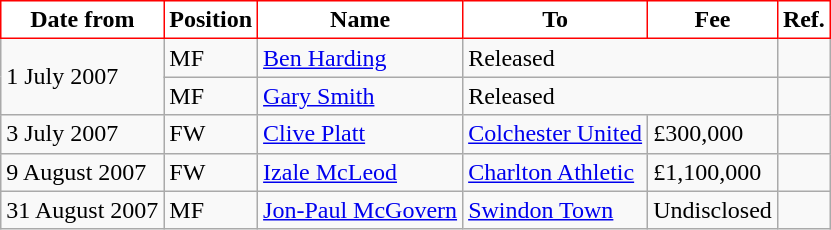<table class="wikitable">
<tr>
<th style="background:#FFFFFF; color:black; border:1px solid red;">Date from</th>
<th style="background:#FFFFFF; color:black; border:1px solid red;">Position</th>
<th style="background:#FFFFFF; color:black; border:1px solid red;">Name</th>
<th style="background:#FFFFFF; color:black; border:1px solid red;">To</th>
<th style="background:#FFFFFF; color:black; border:1px solid red;">Fee</th>
<th style="background:#FFFFFF; color:black; border:1px solid red;">Ref.</th>
</tr>
<tr>
<td rowspan="2">1 July 2007</td>
<td>MF</td>
<td> <a href='#'>Ben Harding</a></td>
<td colspan="2">Released</td>
<td></td>
</tr>
<tr>
<td>MF</td>
<td> <a href='#'>Gary Smith</a></td>
<td colspan="2">Released</td>
<td></td>
</tr>
<tr>
<td>3 July 2007</td>
<td>FW</td>
<td> <a href='#'>Clive Platt</a></td>
<td><a href='#'>Colchester United</a></td>
<td>£300,000</td>
<td></td>
</tr>
<tr>
<td>9 August 2007</td>
<td>FW</td>
<td> <a href='#'>Izale McLeod</a></td>
<td><a href='#'>Charlton Athletic</a></td>
<td>£1,100,000</td>
<td></td>
</tr>
<tr>
<td>31 August 2007</td>
<td>MF</td>
<td> <a href='#'>Jon-Paul McGovern</a></td>
<td><a href='#'>Swindon Town</a></td>
<td>Undisclosed</td>
<td></td>
</tr>
</table>
